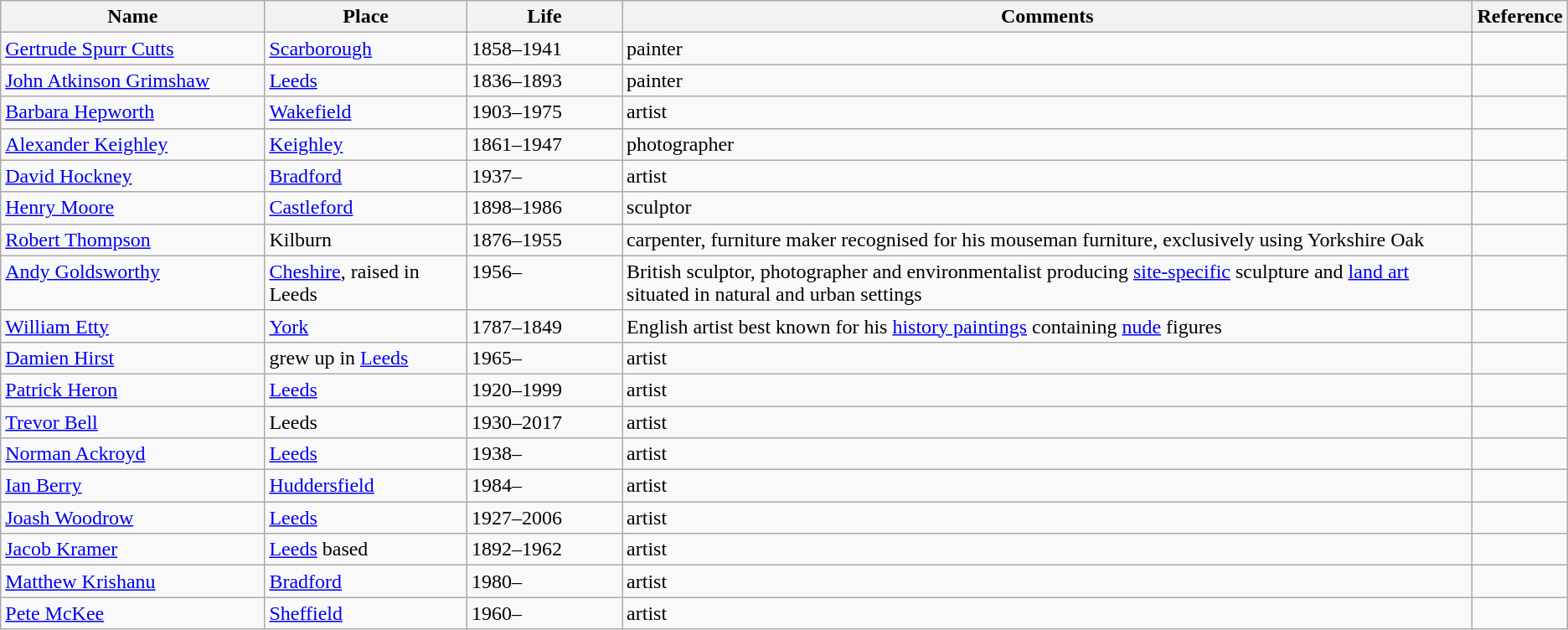<table class=wikitable>
<tr>
<th style="width:17%;">Name</th>
<th style="width:13%;">Place</th>
<th style="width:10%;">Life</th>
<th style="width:55%;">Comments</th>
<th style="width:5%;">Reference</th>
</tr>
<tr valign="top">
<td><a href='#'>Gertrude Spurr Cutts</a></td>
<td><a href='#'>Scarborough</a></td>
<td>1858–1941</td>
<td>painter</td>
<td></td>
</tr>
<tr valign="top">
<td><a href='#'>John Atkinson Grimshaw</a></td>
<td><a href='#'>Leeds</a></td>
<td>1836–1893</td>
<td>painter</td>
<td></td>
</tr>
<tr valign="top">
<td><a href='#'>Barbara Hepworth</a></td>
<td><a href='#'>Wakefield</a></td>
<td>1903–1975</td>
<td>artist</td>
<td></td>
</tr>
<tr>
<td><a href='#'>Alexander Keighley</a></td>
<td><a href='#'>Keighley</a></td>
<td>1861–1947</td>
<td>photographer</td>
<td></td>
</tr>
<tr>
<td><a href='#'>David Hockney</a></td>
<td><a href='#'>Bradford</a></td>
<td>1937–</td>
<td>artist</td>
<td></td>
</tr>
<tr valign="top">
<td><a href='#'>Henry Moore</a></td>
<td><a href='#'>Castleford</a></td>
<td>1898–1986</td>
<td>sculptor</td>
<td></td>
</tr>
<tr valign="top">
<td><a href='#'>Robert Thompson</a></td>
<td>Kilburn</td>
<td>1876–1955</td>
<td>carpenter, furniture maker recognised for his mouseman furniture, exclusively using Yorkshire Oak</td>
<td></td>
</tr>
<tr valign="top">
<td><a href='#'>Andy Goldsworthy</a></td>
<td><a href='#'>Cheshire</a>, raised in Leeds</td>
<td>1956–</td>
<td>British sculptor, photographer and environmentalist producing <a href='#'>site-specific</a> sculpture and <a href='#'>land art</a> situated in natural and urban settings</td>
<td></td>
</tr>
<tr>
<td><a href='#'>William Etty</a></td>
<td><a href='#'>York</a></td>
<td>1787–1849</td>
<td>English artist best known for his <a href='#'>history paintings</a> containing <a href='#'>nude</a> figures</td>
<td></td>
</tr>
<tr>
<td><a href='#'>Damien Hirst</a></td>
<td>grew up in <a href='#'>Leeds</a></td>
<td>1965–</td>
<td>artist</td>
<td></td>
</tr>
<tr>
<td><a href='#'>Patrick Heron</a></td>
<td><a href='#'>Leeds</a></td>
<td>1920–1999</td>
<td>artist</td>
<td></td>
</tr>
<tr>
<td><a href='#'>Trevor Bell</a></td>
<td>Leeds</td>
<td>1930–2017</td>
<td>artist</td>
<td></td>
</tr>
<tr>
<td><a href='#'>Norman Ackroyd</a></td>
<td><a href='#'>Leeds</a></td>
<td>1938–</td>
<td>artist</td>
<td></td>
</tr>
<tr>
<td><a href='#'>Ian Berry</a></td>
<td><a href='#'>Huddersfield</a></td>
<td>1984–</td>
<td>artist</td>
<td></td>
</tr>
<tr>
<td><a href='#'>Joash Woodrow</a></td>
<td><a href='#'>Leeds</a></td>
<td>1927–2006</td>
<td>artist</td>
<td></td>
</tr>
<tr>
<td><a href='#'>Jacob Kramer</a></td>
<td><a href='#'>Leeds</a> based</td>
<td>1892–1962</td>
<td>artist</td>
<td></td>
</tr>
<tr>
<td><a href='#'>Matthew Krishanu</a></td>
<td><a href='#'>Bradford</a></td>
<td>1980–</td>
<td>artist</td>
<td></td>
</tr>
<tr>
<td><a href='#'>Pete McKee</a></td>
<td><a href='#'>Sheffield</a></td>
<td>1960–</td>
<td>artist</td>
<td></td>
</tr>
</table>
